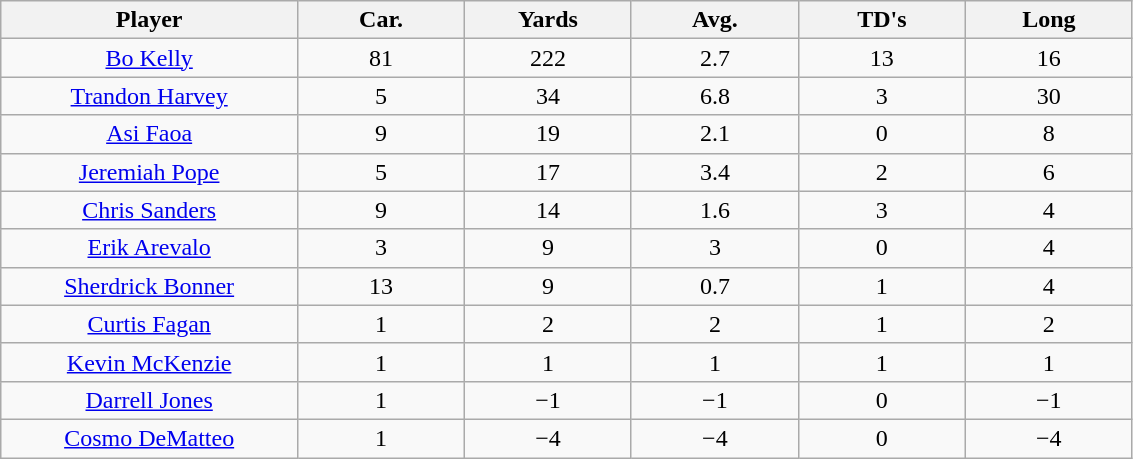<table class="wikitable sortable">
<tr>
<th bgcolor="#DDDDFF" width="16%">Player</th>
<th bgcolor="#DDDDFF" width="9%">Car.</th>
<th bgcolor="#DDDDFF" width="9%">Yards</th>
<th bgcolor="#DDDDFF" width="9%">Avg.</th>
<th bgcolor="#DDDDFF" width="9%">TD's</th>
<th bgcolor="#DDDDFF" width="9%">Long</th>
</tr>
<tr align="center">
<td><a href='#'>Bo Kelly</a></td>
<td>81</td>
<td>222</td>
<td>2.7</td>
<td>13</td>
<td>16</td>
</tr>
<tr align="center">
<td><a href='#'>Trandon Harvey</a></td>
<td>5</td>
<td>34</td>
<td>6.8</td>
<td>3</td>
<td>30</td>
</tr>
<tr align="center">
<td><a href='#'>Asi Faoa</a></td>
<td>9</td>
<td>19</td>
<td>2.1</td>
<td>0</td>
<td>8</td>
</tr>
<tr align="center">
<td><a href='#'>Jeremiah Pope</a></td>
<td>5</td>
<td>17</td>
<td>3.4</td>
<td>2</td>
<td>6</td>
</tr>
<tr align="center">
<td><a href='#'>Chris Sanders</a></td>
<td>9</td>
<td>14</td>
<td>1.6</td>
<td>3</td>
<td>4</td>
</tr>
<tr align="center">
<td><a href='#'>Erik Arevalo</a></td>
<td>3</td>
<td>9</td>
<td>3</td>
<td>0</td>
<td>4</td>
</tr>
<tr align="center">
<td><a href='#'>Sherdrick Bonner</a></td>
<td>13</td>
<td>9</td>
<td>0.7</td>
<td>1</td>
<td>4</td>
</tr>
<tr align="center">
<td><a href='#'>Curtis Fagan</a></td>
<td>1</td>
<td>2</td>
<td>2</td>
<td>1</td>
<td>2</td>
</tr>
<tr align="center">
<td><a href='#'>Kevin McKenzie</a></td>
<td>1</td>
<td>1</td>
<td>1</td>
<td>1</td>
<td>1</td>
</tr>
<tr align="center">
<td><a href='#'>Darrell Jones</a></td>
<td>1</td>
<td>−1</td>
<td>−1</td>
<td>0</td>
<td>−1</td>
</tr>
<tr align="center">
<td><a href='#'>Cosmo DeMatteo</a></td>
<td>1</td>
<td>−4</td>
<td>−4</td>
<td>0</td>
<td>−4</td>
</tr>
</table>
